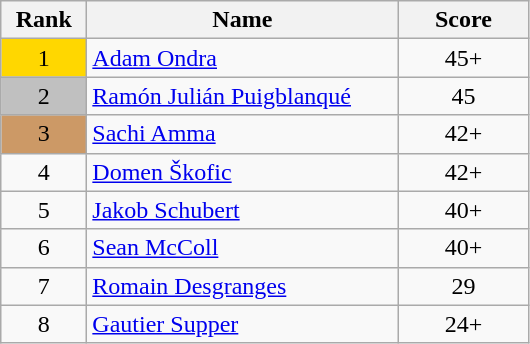<table class="wikitable">
<tr>
<th width = "50">Rank</th>
<th width = "200">Name</th>
<th width = "80">Score</th>
</tr>
<tr>
<td align="center" style="background: gold">1</td>
<td> <a href='#'>Adam Ondra</a></td>
<td align="center">45+</td>
</tr>
<tr>
<td align="center" style="background: silver">2</td>
<td> <a href='#'>Ramón Julián Puigblanqué</a></td>
<td align="center">45</td>
</tr>
<tr>
<td align="center" style="background: #cc9966">3</td>
<td> <a href='#'>Sachi Amma</a></td>
<td align="center">42+</td>
</tr>
<tr>
<td align="center">4</td>
<td> <a href='#'>Domen Škofic</a></td>
<td align="center">42+</td>
</tr>
<tr>
<td align="center">5</td>
<td> <a href='#'>Jakob Schubert</a></td>
<td align="center">40+</td>
</tr>
<tr>
<td align="center">6</td>
<td> <a href='#'>Sean McColl</a></td>
<td align="center">40+</td>
</tr>
<tr>
<td align="center">7</td>
<td> <a href='#'>Romain Desgranges</a></td>
<td align="center">29</td>
</tr>
<tr>
<td align="center">8</td>
<td> <a href='#'>Gautier Supper</a></td>
<td align="center">24+</td>
</tr>
</table>
